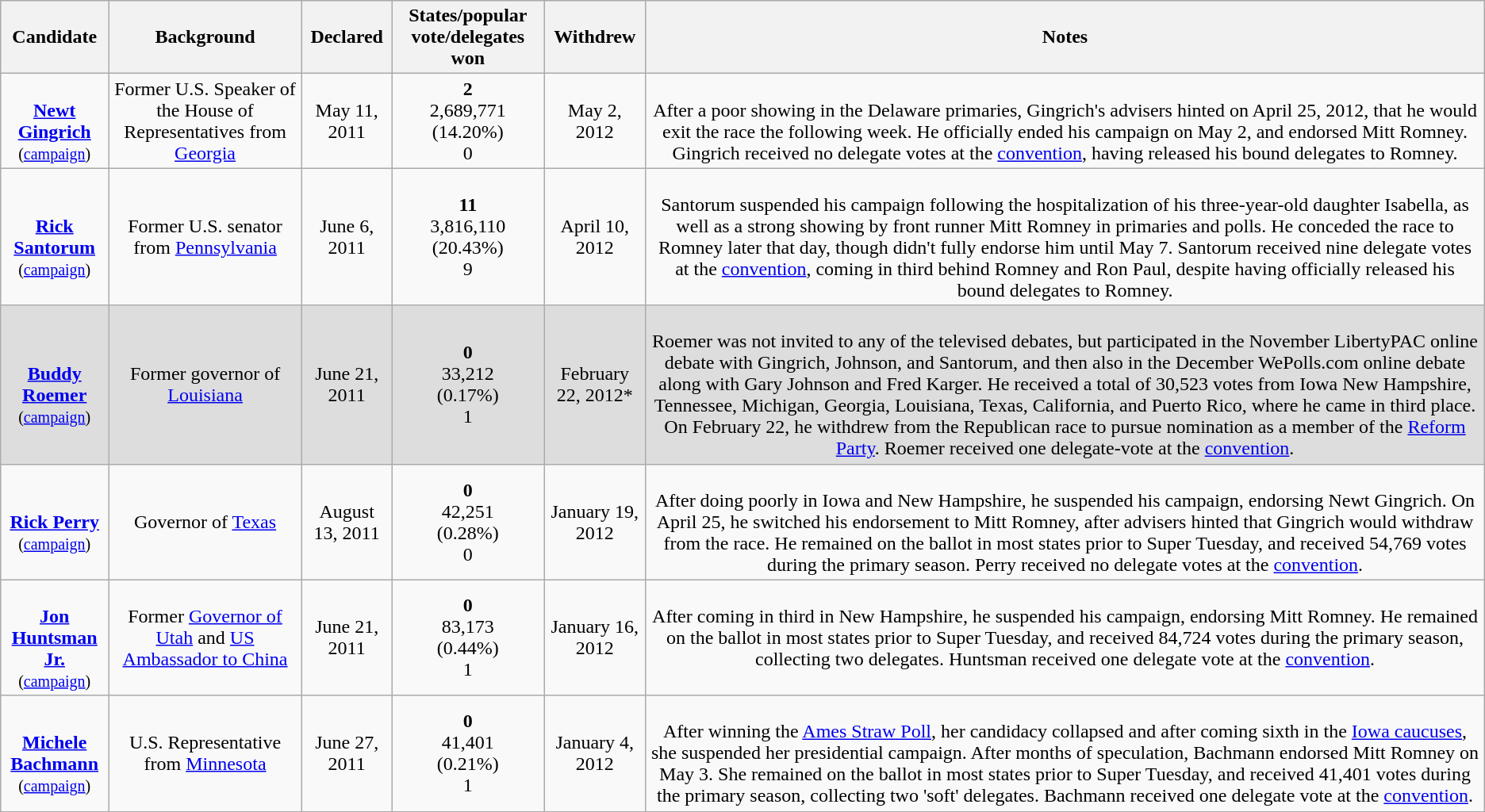<table class=wikitable style="text-align:center">
<tr>
<th>Candidate</th>
<th>Background</th>
<th>Declared</th>
<th>States/popular vote/delegates won</th>
<th>Withdrew</th>
<th>Notes</th>
</tr>
<tr>
<td><br><strong><a href='#'>Newt Gingrich</a></strong><br><small>(<a href='#'>campaign</a>)</small></td>
<td>Former U.S. Speaker of the House of Representatives from <a href='#'>Georgia</a></td>
<td>May 11, 2011</td>
<td><strong>2</strong><br>2,689,771<br>(14.20%)<br>0</td>
<td>May 2, 2012</td>
<td><br>After a poor showing in the Delaware primaries, Gingrich's advisers hinted on April 25, 2012, that he would exit the race the following week. He officially ended his campaign on May 2, and endorsed Mitt Romney. Gingrich received no delegate votes at the <a href='#'>convention</a>, having released his bound delegates to Romney.</td>
</tr>
<tr>
<td><br><strong><a href='#'>Rick Santorum</a></strong><br><small>(<a href='#'>campaign</a>)</small></td>
<td>Former U.S. senator from <a href='#'>Pennsylvania</a></td>
<td>June 6, 2011</td>
<td><strong>11</strong><br>3,816,110<br>(20.43%)<br>9</td>
<td>April 10, 2012</td>
<td><br>Santorum suspended his campaign following the hospitalization of his three-year-old daughter Isabella, as well as a strong showing by front runner Mitt Romney in primaries and polls. He conceded the race to Romney later that day, though didn't fully endorse him until May 7. Santorum received nine delegate votes at the <a href='#'>convention</a>, coming in third behind Romney and Ron Paul, despite having officially released his bound delegates to Romney.</td>
</tr>
<tr style="background: #DDDDDD">
<td><br><strong><a href='#'>Buddy Roemer</a></strong><br><small>(<a href='#'>campaign</a>)</small></td>
<td>Former governor of <a href='#'>Louisiana</a></td>
<td>June 21, 2011</td>
<td><strong>0</strong><br>33,212<br>(0.17%)<br>1</td>
<td>February 22, 2012*</td>
<td><br>Roemer was not invited to any of the televised debates, but participated in the November LibertyPAC online debate with Gingrich, Johnson, and Santorum, and then also in the December WePolls.com online debate along with Gary Johnson and Fred Karger. He received a total of 30,523 votes from Iowa New Hampshire, Tennessee, Michigan, Georgia, Louisiana, Texas, California, and Puerto Rico, where he came in third place. On February 22, he withdrew from the Republican race to pursue nomination as a member of the <a href='#'>Reform Party</a>. Roemer received one delegate-vote at the <a href='#'>convention</a>.</td>
</tr>
<tr>
<td><br><strong><a href='#'>Rick Perry</a></strong><br><small>(<a href='#'>campaign</a>)</small></td>
<td>Governor of <a href='#'>Texas</a></td>
<td>August 13, 2011</td>
<td><strong>0</strong><br>42,251<br>(0.28%)<br>0</td>
<td>January 19, 2012</td>
<td><br>After doing poorly in Iowa and New Hampshire, he suspended his campaign, endorsing Newt Gingrich. On April 25, he switched his endorsement to Mitt Romney, after advisers hinted that Gingrich would withdraw from the race. He remained on the ballot in most states prior to Super Tuesday, and received 54,769 votes during the primary season. Perry received no delegate votes at the <a href='#'>convention</a>.</td>
</tr>
<tr>
<td><br><strong><a href='#'>Jon Huntsman Jr.</a></strong><br><small>(<a href='#'>campaign</a>)</small></td>
<td>Former <a href='#'>Governor of Utah</a> and <a href='#'>US Ambassador to China</a></td>
<td>June 21, 2011</td>
<td><strong>0</strong><br>83,173<br>(0.44%)<br>1</td>
<td>January 16, 2012</td>
<td>After coming in third in New Hampshire, he suspended his campaign, endorsing Mitt Romney. He remained on the ballot in most states prior to Super Tuesday, and received 84,724 votes during the primary season, collecting two delegates. Huntsman received one delegate vote at the <a href='#'>convention</a>.</td>
</tr>
<tr>
<td><br><strong><a href='#'>Michele Bachmann</a></strong><br><small>(<a href='#'>campaign</a>)</small></td>
<td>U.S. Representative from <a href='#'>Minnesota</a></td>
<td>June 27, 2011</td>
<td><strong>0</strong><br>41,401<br>(0.21%)<br>1</td>
<td>January 4, 2012<br></td>
<td><br>After winning the <a href='#'>Ames Straw Poll</a>, her candidacy collapsed and after coming sixth in the <a href='#'>Iowa caucuses</a>, she suspended her presidential campaign. After months of speculation, Bachmann endorsed Mitt Romney on May 3. She remained on the ballot in most states prior to Super Tuesday, and received 41,401 votes during the primary season, collecting two 'soft' delegates. Bachmann received one delegate vote at the <a href='#'>convention</a>.</td>
</tr>
<tr>
</tr>
</table>
